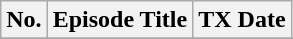<table class="wikitable">
<tr>
<th>No.</th>
<th>Episode Title</th>
<th>TX Date</th>
</tr>
<tr>
</tr>
</table>
